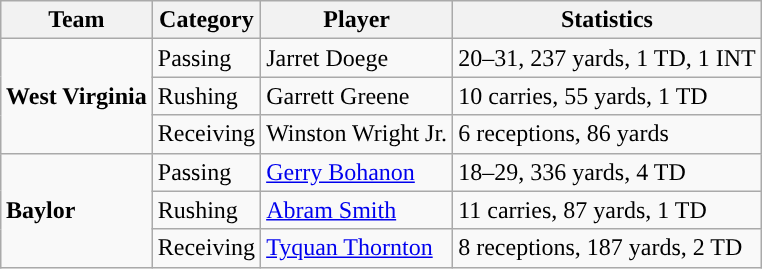<table class="wikitable" style="float: right;">
<tr>
<th>Team</th>
<th>Category</th>
<th>Player</th>
<th>Statistics</th>
</tr>
<tr>
<td rowspan=3><strong>West Virginia</strong></td>
<td>Passing</td>
<td>Jarret Doege</td>
<td>20–31, 237 yards, 1 TD, 1 INT</td>
</tr>
<tr>
<td>Rushing</td>
<td>Garrett Greene</td>
<td>10 carries, 55 yards, 1 TD</td>
</tr>
<tr>
<td>Receiving</td>
<td>Winston Wright Jr.</td>
<td>6 receptions, 86 yards</td>
</tr>
<tr>
<td rowspan=3><strong>Baylor</strong></td>
<td>Passing</td>
<td><a href='#'>Gerry Bohanon</a></td>
<td>18–29, 336 yards, 4 TD</td>
</tr>
<tr>
<td>Rushing</td>
<td><a href='#'>Abram Smith</a></td>
<td>11 carries, 87 yards, 1 TD</td>
</tr>
<tr>
<td>Receiving</td>
<td><a href='#'>Tyquan Thornton</a></td>
<td>8 receptions, 187 yards, 2 TD</td>
</tr>
</table>
